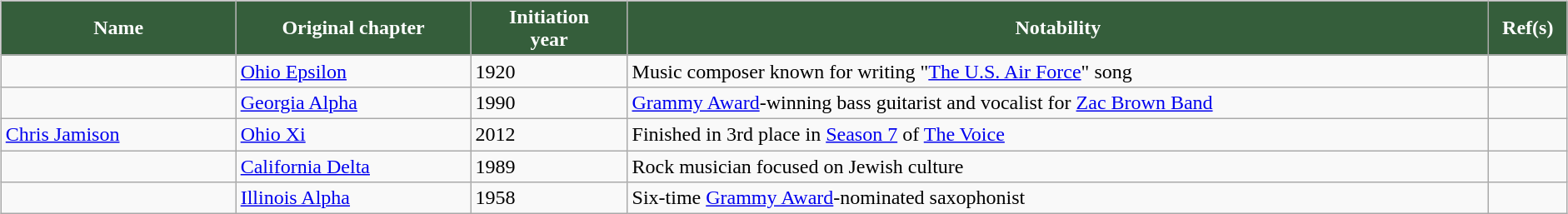<table width="100%">
<tr valign="top">
<td width="100%"><br><table class="wikitable sortable" border="1" width="100%">
<tr>
<th width="15%" style="background:#355E3B; color:white">Name</th>
<th width="15%" style="background:#355E3B; color:white">Original chapter</th>
<th width="10%" style="background:#355E3B; color:white">Initiation<br>year</th>
<th width="55%" class="unsortable" style="background:#355E3B; color:white">Notability</th>
<th width="5%" class="unsortable" style="background:#355E3B; color:white">Ref(s)</th>
</tr>
<tr>
<td></td>
<td><a href='#'>Ohio Epsilon</a></td>
<td>1920</td>
<td>Music composer known for writing "<a href='#'>The U.S. Air Force</a>" song</td>
<td></td>
</tr>
<tr>
<td></td>
<td><a href='#'>Georgia Alpha</a></td>
<td>1990</td>
<td><a href='#'>Grammy Award</a>-winning bass guitarist and vocalist for <a href='#'>Zac Brown Band</a></td>
<td></td>
</tr>
<tr>
<td><a href='#'>Chris Jamison</a></td>
<td><a href='#'>Ohio Xi</a></td>
<td>2012</td>
<td>Finished in 3rd place in <a href='#'>Season 7</a> of <a href='#'>The Voice</a></td>
<td></td>
</tr>
<tr>
<td></td>
<td><a href='#'>California Delta</a></td>
<td>1989</td>
<td>Rock musician focused on Jewish culture</td>
<td></td>
</tr>
<tr>
<td></td>
<td><a href='#'>Illinois Alpha</a></td>
<td>1958</td>
<td>Six-time <a href='#'>Grammy Award</a>-nominated saxophonist</td>
<td></td>
</tr>
</table>
</td>
<td><br></td>
</tr>
</table>
